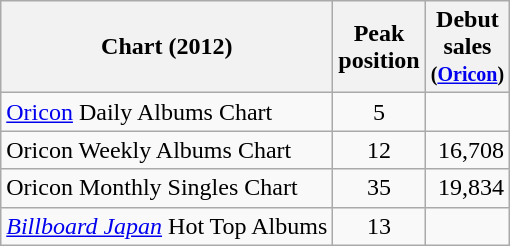<table class="wikitable sortable" border="1">
<tr>
<th>Chart (2012)</th>
<th>Peak<br>position</th>
<th>Debut<br>sales<br><small>(<a href='#'>Oricon</a>)</small></th>
</tr>
<tr>
<td><a href='#'>Oricon</a> Daily Albums Chart</td>
<td align="center">5</td>
<td></td>
</tr>
<tr>
<td>Oricon Weekly Albums Chart</td>
<td align="center">12</td>
<td align="right">16,708</td>
</tr>
<tr>
<td>Oricon Monthly Singles Chart</td>
<td style="text-align:center;">35</td>
<td align="right">19,834</td>
</tr>
<tr>
<td><em><a href='#'>Billboard Japan</a></em> Hot Top Albums</td>
<td align="center">13</td>
<td></td>
</tr>
</table>
